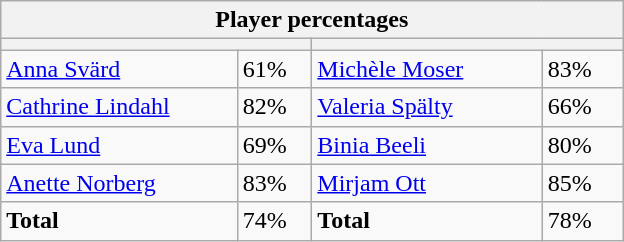<table class="wikitable">
<tr>
<th colspan=4 width=400>Player percentages</th>
</tr>
<tr>
<th colspan=2 width=200></th>
<th colspan=2 width=200></th>
</tr>
<tr>
<td><a href='#'>Anna Svärd</a></td>
<td>61%</td>
<td><a href='#'>Michèle Moser</a></td>
<td>83%</td>
</tr>
<tr>
<td><a href='#'>Cathrine Lindahl</a></td>
<td>82%</td>
<td><a href='#'>Valeria Spälty</a></td>
<td>66%</td>
</tr>
<tr>
<td><a href='#'>Eva Lund</a></td>
<td>69%</td>
<td><a href='#'>Binia Beeli</a></td>
<td>80%</td>
</tr>
<tr>
<td><a href='#'>Anette Norberg</a></td>
<td>83%</td>
<td><a href='#'>Mirjam Ott</a></td>
<td>85%</td>
</tr>
<tr>
<td><strong>Total</strong></td>
<td>74%</td>
<td><strong>Total</strong></td>
<td>78%</td>
</tr>
</table>
